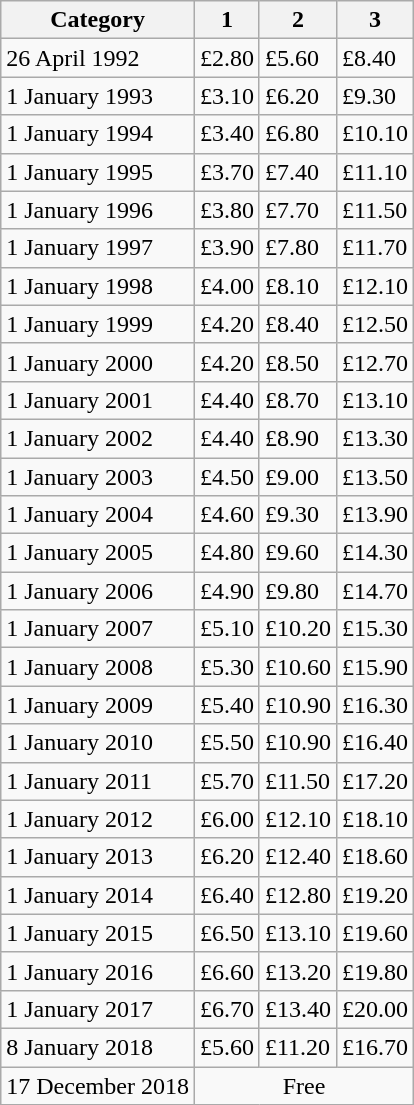<table class="wikitable" style="text-align:left">
<tr>
<th>Category</th>
<th>1</th>
<th>2</th>
<th>3</th>
</tr>
<tr>
<td>26 April 1992</td>
<td>£2.80</td>
<td>£5.60</td>
<td>£8.40</td>
</tr>
<tr>
<td>1 January 1993</td>
<td>£3.10</td>
<td>£6.20</td>
<td>£9.30</td>
</tr>
<tr>
<td>1 January 1994</td>
<td>£3.40</td>
<td>£6.80</td>
<td>£10.10</td>
</tr>
<tr>
<td>1 January 1995</td>
<td>£3.70</td>
<td>£7.40</td>
<td>£11.10</td>
</tr>
<tr>
<td>1 January 1996</td>
<td>£3.80</td>
<td>£7.70</td>
<td>£11.50</td>
</tr>
<tr>
<td>1 January 1997</td>
<td>£3.90</td>
<td>£7.80</td>
<td>£11.70</td>
</tr>
<tr>
<td>1 January 1998</td>
<td>£4.00</td>
<td>£8.10</td>
<td>£12.10</td>
</tr>
<tr>
<td>1 January 1999</td>
<td>£4.20</td>
<td>£8.40</td>
<td>£12.50</td>
</tr>
<tr>
<td>1 January 2000</td>
<td>£4.20</td>
<td>£8.50</td>
<td>£12.70</td>
</tr>
<tr>
<td>1 January 2001</td>
<td>£4.40</td>
<td>£8.70</td>
<td>£13.10</td>
</tr>
<tr>
<td>1 January 2002</td>
<td>£4.40</td>
<td>£8.90</td>
<td>£13.30</td>
</tr>
<tr>
<td>1 January 2003</td>
<td>£4.50</td>
<td>£9.00</td>
<td>£13.50</td>
</tr>
<tr>
<td>1 January 2004</td>
<td>£4.60</td>
<td>£9.30</td>
<td>£13.90</td>
</tr>
<tr>
<td>1 January 2005</td>
<td>£4.80</td>
<td>£9.60</td>
<td>£14.30</td>
</tr>
<tr>
<td>1 January 2006</td>
<td>£4.90</td>
<td>£9.80</td>
<td>£14.70</td>
</tr>
<tr>
<td>1 January 2007</td>
<td>£5.10</td>
<td>£10.20</td>
<td>£15.30</td>
</tr>
<tr>
<td>1 January 2008</td>
<td>£5.30</td>
<td>£10.60</td>
<td>£15.90</td>
</tr>
<tr>
<td>1 January 2009</td>
<td>£5.40</td>
<td>£10.90</td>
<td>£16.30</td>
</tr>
<tr>
<td>1 January 2010</td>
<td>£5.50</td>
<td>£10.90</td>
<td>£16.40</td>
</tr>
<tr>
<td>1 January 2011</td>
<td>£5.70</td>
<td>£11.50</td>
<td>£17.20</td>
</tr>
<tr>
<td>1 January 2012</td>
<td>£6.00</td>
<td>£12.10</td>
<td>£18.10</td>
</tr>
<tr>
<td>1 January 2013</td>
<td>£6.20</td>
<td>£12.40</td>
<td>£18.60</td>
</tr>
<tr>
<td>1 January 2014</td>
<td>£6.40</td>
<td>£12.80</td>
<td>£19.20</td>
</tr>
<tr>
<td>1 January 2015</td>
<td>£6.50</td>
<td>£13.10</td>
<td>£19.60</td>
</tr>
<tr>
<td>1 January 2016</td>
<td>£6.60</td>
<td>£13.20</td>
<td>£19.80</td>
</tr>
<tr>
<td>1 January 2017</td>
<td>£6.70</td>
<td>£13.40</td>
<td>£20.00</td>
</tr>
<tr>
<td>8 January 2018</td>
<td>£5.60</td>
<td>£11.20</td>
<td>£16.70</td>
</tr>
<tr>
<td>17 December 2018</td>
<td colspan="3" style="text-align:center;">Free</td>
</tr>
</table>
